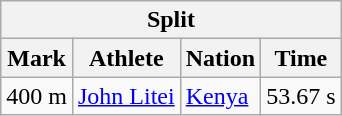<table class="wikitable">
<tr>
<th colspan=4>Split</th>
</tr>
<tr>
<th>Mark</th>
<th>Athlete</th>
<th>Nation</th>
<th>Time</th>
</tr>
<tr>
<td align="center">400 m</td>
<td align="left"><a href='#'>John Litei</a></td>
<td align="left"> <a href='#'>Kenya</a></td>
<td align="center">53.67 s</td>
</tr>
</table>
